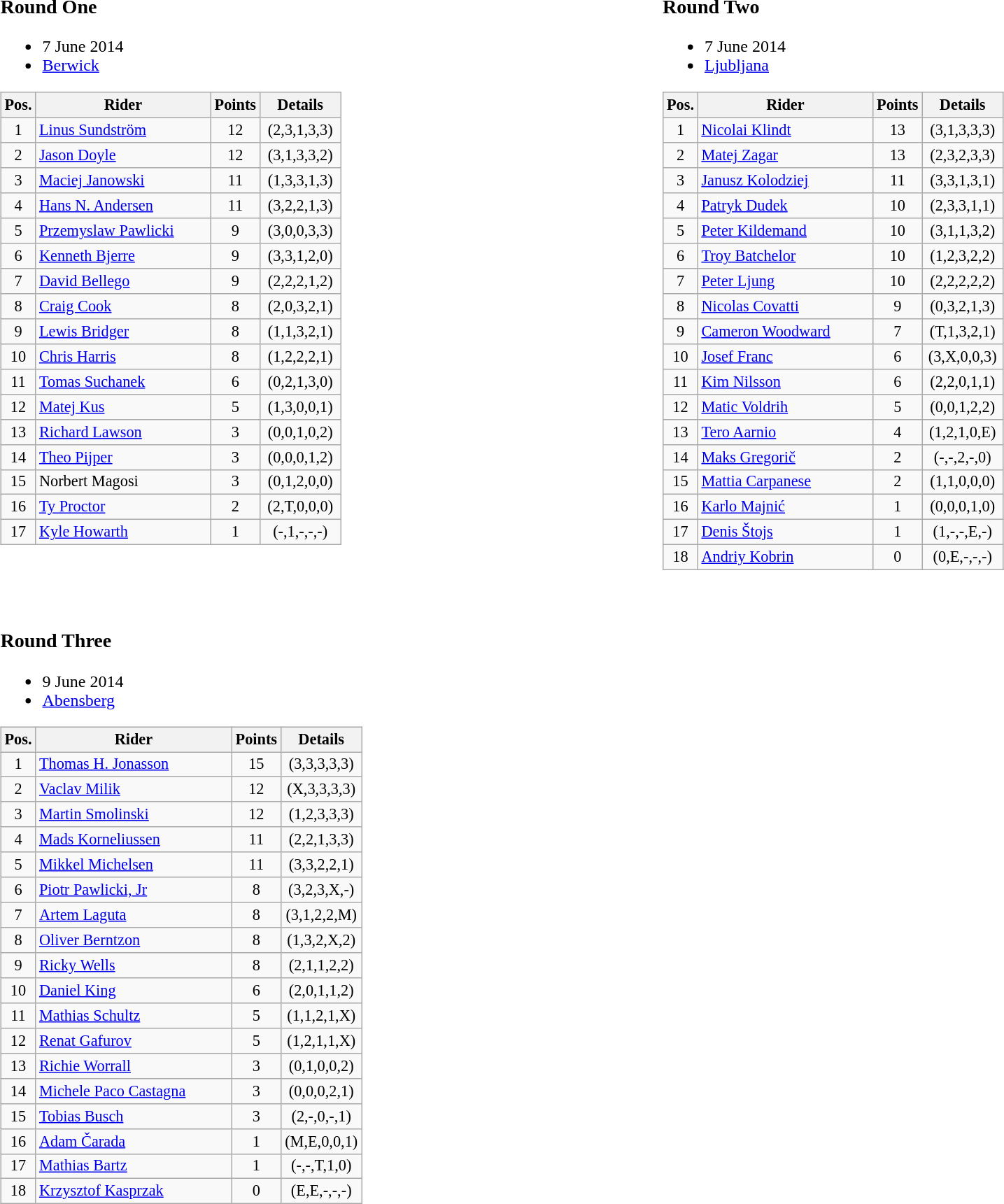<table width=100%>
<tr>
<td width=50% valign=top><br><h3>Round One</h3><ul><li>7 June 2014</li><li> <a href='#'>Berwick</a></li></ul><table class=wikitable style="font-size:93%;">
<tr>
<th width=25px>Pos.</th>
<th width=160px>Rider</th>
<th width=40px>Points</th>
<th width=70px>Details</th>
</tr>
<tr align=center >
<td>1</td>
<td align=left> <a href='#'>Linus Sundström</a></td>
<td>12</td>
<td>(2,3,1,3,3)</td>
</tr>
<tr align=center >
<td>2</td>
<td align=left> <a href='#'>Jason Doyle</a></td>
<td>12</td>
<td>(3,1,3,3,2)</td>
</tr>
<tr align=center >
<td>3</td>
<td align=left> <a href='#'>Maciej Janowski</a></td>
<td>11</td>
<td>(1,3,3,1,3)</td>
</tr>
<tr align=center >
<td>4</td>
<td align=left> <a href='#'>Hans N. Andersen</a></td>
<td>11</td>
<td>(3,2,2,1,3)</td>
</tr>
<tr align=center >
<td>5</td>
<td align=left> <a href='#'>Przemyslaw Pawlicki</a></td>
<td>9</td>
<td>(3,0,0,3,3)</td>
</tr>
<tr align=center >
<td>6</td>
<td align=left> <a href='#'>Kenneth Bjerre</a></td>
<td>9</td>
<td>(3,3,1,2,0)</td>
</tr>
<tr align=center >
<td>7</td>
<td align=left> <a href='#'>David Bellego</a></td>
<td>9</td>
<td>(2,2,2,1,2)</td>
</tr>
<tr align=center >
<td>8</td>
<td align=left> <a href='#'>Craig Cook</a></td>
<td>8</td>
<td>(2,0,3,2,1)</td>
</tr>
<tr align=center >
<td>9</td>
<td align=left> <a href='#'>Lewis Bridger</a></td>
<td>8</td>
<td>(1,1,3,2,1)</td>
</tr>
<tr align=center >
<td>10</td>
<td align=left> <a href='#'>Chris Harris</a></td>
<td>8</td>
<td>(1,2,2,2,1)</td>
</tr>
<tr align=center >
<td>11</td>
<td align=left> <a href='#'>Tomas Suchanek</a></td>
<td>6</td>
<td>(0,2,1,3,0)</td>
</tr>
<tr align=center>
<td>12</td>
<td align=left> <a href='#'>Matej Kus</a></td>
<td>5</td>
<td>(1,3,0,0,1)</td>
</tr>
<tr align=center>
<td>13</td>
<td align=left> <a href='#'>Richard Lawson</a></td>
<td>3</td>
<td>(0,0,1,0,2)</td>
</tr>
<tr align=center>
<td>14</td>
<td align=left> <a href='#'>Theo Pijper</a></td>
<td>3</td>
<td>(0,0,0,1,2)</td>
</tr>
<tr align=center>
<td>15</td>
<td align=left> Norbert Magosi</td>
<td>3</td>
<td>(0,1,2,0,0)</td>
</tr>
<tr align=center>
<td>16</td>
<td align=left> <a href='#'>Ty Proctor</a></td>
<td>2</td>
<td>(2,T,0,0,0)</td>
</tr>
<tr align=center>
<td>17</td>
<td align=left> <a href='#'>Kyle Howarth</a></td>
<td>1</td>
<td>(-,1,-,-,-)</td>
</tr>
</table>
</td>
<td width=50% valign=top><br><h3>Round Two</h3><ul><li>7 June 2014</li><li> <a href='#'>Ljubljana</a></li></ul><table class=wikitable style="font-size:93%;">
<tr>
<th width=25px>Pos.</th>
<th width=160px>Rider</th>
<th width=40px>Points</th>
<th width=70px>Details</th>
</tr>
<tr align=center >
<td>1</td>
<td align=left> <a href='#'>Nicolai Klindt</a></td>
<td>13</td>
<td>(3,1,3,3,3)</td>
</tr>
<tr align=center >
<td>2</td>
<td align=left> <a href='#'>Matej Zagar</a></td>
<td>13</td>
<td>(2,3,2,3,3)</td>
</tr>
<tr align=center >
<td>3</td>
<td align=left> <a href='#'>Janusz Kolodziej</a></td>
<td>11</td>
<td>(3,3,1,3,1)</td>
</tr>
<tr align=center >
<td>4</td>
<td align=left> <a href='#'>Patryk Dudek</a></td>
<td>10</td>
<td>(2,3,3,1,1)</td>
</tr>
<tr align=center >
<td>5</td>
<td align=left> <a href='#'>Peter Kildemand</a></td>
<td>10</td>
<td>(3,1,1,3,2)</td>
</tr>
<tr align=center >
<td>6</td>
<td align=left> <a href='#'>Troy Batchelor</a></td>
<td>10</td>
<td>(1,2,3,2,2)</td>
</tr>
<tr align=center >
<td>7</td>
<td align=left> <a href='#'>Peter Ljung</a></td>
<td>10</td>
<td>(2,2,2,2,2)</td>
</tr>
<tr align=center >
<td>8</td>
<td align=left> <a href='#'>Nicolas Covatti</a></td>
<td>9</td>
<td>(0,3,2,1,3)</td>
</tr>
<tr align=center >
<td>9</td>
<td align=left> <a href='#'>Cameron Woodward</a></td>
<td>7</td>
<td>(T,1,3,2,1)</td>
</tr>
<tr align=center >
<td>10</td>
<td align=left> <a href='#'>Josef Franc</a></td>
<td>6</td>
<td>(3,X,0,0,3)</td>
</tr>
<tr align=center >
<td>11</td>
<td align=left> <a href='#'>Kim Nilsson</a></td>
<td>6</td>
<td>(2,2,0,1,1)</td>
</tr>
<tr align=center >
<td>12</td>
<td align=left> <a href='#'>Matic Voldrih</a></td>
<td>5</td>
<td>(0,0,1,2,2)</td>
</tr>
<tr align=center>
<td>13</td>
<td align=left> <a href='#'>Tero Aarnio</a></td>
<td>4</td>
<td>(1,2,1,0,E)</td>
</tr>
<tr align=center>
<td>14</td>
<td align=left> <a href='#'>Maks Gregorič</a></td>
<td>2</td>
<td>(-,-,2,-,0)</td>
</tr>
<tr align=center>
<td>15</td>
<td align=left> <a href='#'>Mattia Carpanese</a></td>
<td>2</td>
<td>(1,1,0,0,0)</td>
</tr>
<tr align=center>
<td>16</td>
<td align=left> <a href='#'>Karlo Majnić</a></td>
<td>1</td>
<td>(0,0,0,1,0)</td>
</tr>
<tr align=center>
<td>17</td>
<td align=left> <a href='#'>Denis Štojs</a></td>
<td>1</td>
<td>(1,-,-,E,-)</td>
</tr>
<tr align=center>
<td>18</td>
<td align=left> <a href='#'>Andriy Kobrin</a></td>
<td>0</td>
<td>(0,E,-,-,-)</td>
</tr>
</table>
</td>
</tr>
<tr>
<td valign=top><br><h3>Round Three</h3><ul><li>9 June 2014</li><li> <a href='#'>Abensberg</a></li></ul><table class=wikitable style="font-size:93%;">
<tr>
<th width=25px>Pos.</th>
<th width=180px>Rider</th>
<th width=40px>Points</th>
<th width=70px>Details</th>
</tr>
<tr align=center >
<td>1</td>
<td align=left> <a href='#'>Thomas H. Jonasson</a></td>
<td>15</td>
<td>(3,3,3,3,3)</td>
</tr>
<tr align=center >
<td>2</td>
<td align=left> <a href='#'>Vaclav Milik</a></td>
<td>12</td>
<td>(X,3,3,3,3)</td>
</tr>
<tr align=center >
<td>3</td>
<td align=left> <a href='#'>Martin Smolinski</a></td>
<td>12</td>
<td>(1,2,3,3,3)</td>
</tr>
<tr align=center >
<td>4</td>
<td align=left> <a href='#'>Mads Korneliussen</a></td>
<td>11</td>
<td>(2,2,1,3,3)</td>
</tr>
<tr align=center >
<td>5</td>
<td align=left> <a href='#'>Mikkel Michelsen</a></td>
<td>11</td>
<td>(3,3,2,2,1)</td>
</tr>
<tr align=center >
<td>6</td>
<td align=left> <a href='#'>Piotr Pawlicki, Jr</a></td>
<td>8</td>
<td>(3,2,3,X,-)</td>
</tr>
<tr align=center >
<td>7</td>
<td align=left> <a href='#'>Artem Laguta</a></td>
<td>8</td>
<td>(3,1,2,2,M)</td>
</tr>
<tr align=center >
<td>8</td>
<td align=left> <a href='#'>Oliver Berntzon</a></td>
<td>8</td>
<td>(1,3,2,X,2)</td>
</tr>
<tr align=center >
<td>9</td>
<td align=left> <a href='#'>Ricky Wells</a></td>
<td>8</td>
<td>(2,1,1,2,2)</td>
</tr>
<tr align=center >
<td>10</td>
<td align=left> <a href='#'>Daniel King</a></td>
<td>6</td>
<td>(2,0,1,1,2)</td>
</tr>
<tr align=center >
<td>11</td>
<td align=left> <a href='#'>Mathias Schultz</a></td>
<td>5</td>
<td>(1,1,2,1,X)</td>
</tr>
<tr align=center>
<td>12</td>
<td align=left> <a href='#'>Renat Gafurov</a></td>
<td>5</td>
<td>(1,2,1,1,X)</td>
</tr>
<tr align=center>
<td>13</td>
<td align=left> <a href='#'>Richie Worrall</a></td>
<td>3</td>
<td>(0,1,0,0,2)</td>
</tr>
<tr align=center>
<td>14</td>
<td align=left> <a href='#'>Michele Paco Castagna</a></td>
<td>3</td>
<td>(0,0,0,2,1)</td>
</tr>
<tr align=center>
<td>15</td>
<td align=left> <a href='#'>Tobias Busch</a></td>
<td>3</td>
<td>(2,-,0,-,1)</td>
</tr>
<tr align=center>
<td>16</td>
<td align=left> <a href='#'>Adam Čarada</a></td>
<td>1</td>
<td>(M,E,0,0,1)</td>
</tr>
<tr align=center>
<td>17</td>
<td align=left> <a href='#'>Mathias Bartz</a></td>
<td>1</td>
<td>(-,-,T,1,0)</td>
</tr>
<tr align=center>
<td>18</td>
<td align=left> <a href='#'>Krzysztof Kasprzak</a></td>
<td>0</td>
<td>(E,E,-,-,-)</td>
</tr>
</table>
</td>
</tr>
<tr>
<td valign=top></td>
</tr>
</table>
